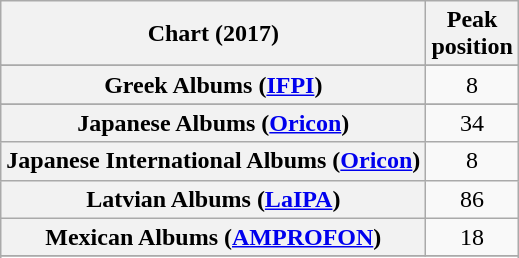<table class="wikitable sortable plainrowheaders" style="text-align:center">
<tr>
<th scope="col">Chart (2017)</th>
<th scope="col">Peak<br>position</th>
</tr>
<tr>
</tr>
<tr>
</tr>
<tr>
</tr>
<tr>
</tr>
<tr>
</tr>
<tr>
</tr>
<tr>
</tr>
<tr>
</tr>
<tr>
</tr>
<tr>
</tr>
<tr>
</tr>
<tr>
<th scope="row">Greek Albums (<a href='#'>IFPI</a>)</th>
<td>8</td>
</tr>
<tr>
</tr>
<tr>
</tr>
<tr>
</tr>
<tr>
</tr>
<tr>
<th scope="row">Japanese Albums (<a href='#'>Oricon</a>)</th>
<td>34</td>
</tr>
<tr>
<th scope="row">Japanese International Albums (<a href='#'>Oricon</a>)</th>
<td>8</td>
</tr>
<tr>
<th scope="row">Latvian Albums (<a href='#'>LaIPA</a>)</th>
<td>86</td>
</tr>
<tr>
<th scope="row">Mexican Albums (<a href='#'>AMPROFON</a>)</th>
<td>18</td>
</tr>
<tr>
</tr>
<tr>
</tr>
<tr>
</tr>
<tr>
</tr>
<tr>
</tr>
<tr>
</tr>
<tr>
</tr>
<tr>
</tr>
<tr>
</tr>
<tr>
</tr>
<tr>
</tr>
<tr>
</tr>
<tr>
</tr>
<tr>
</tr>
</table>
